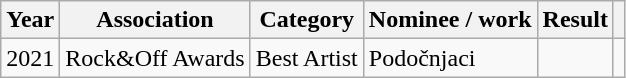<table class="wikitable sortable">
<tr>
<th>Year</th>
<th>Association</th>
<th>Category</th>
<th>Nominee / work</th>
<th>Result</th>
<th class="unsortable"></th>
</tr>
<tr>
<td rowspan="1">2021</td>
<td rowspan="1">Rock&Off Awards</td>
<td>Best Artist</td>
<td>Podočnjaci</td>
<td></td>
<td rowspan="1"></td>
</tr>
</table>
